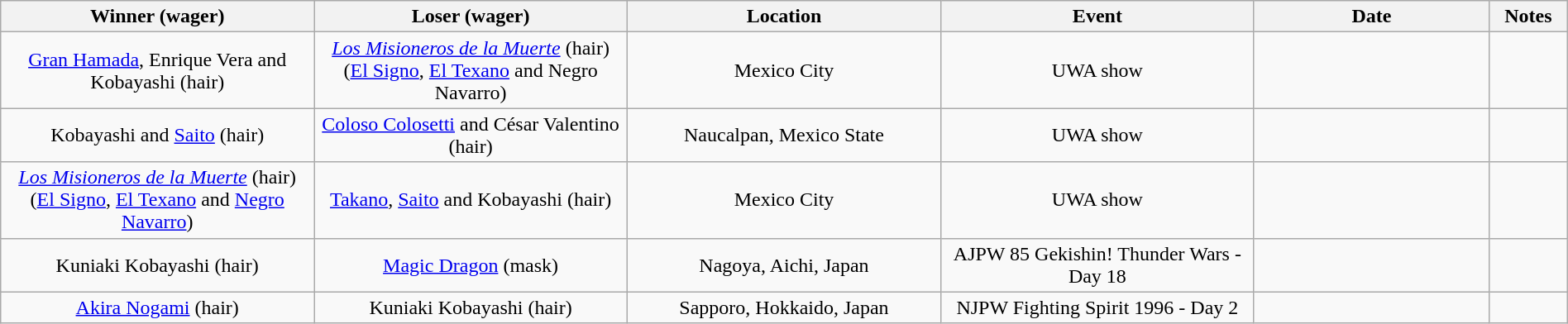<table class="wikitable sortable" width=100%  style="text-align: center">
<tr>
<th width=20% scope="col">Winner (wager)</th>
<th width=20% scope="col">Loser (wager)</th>
<th width=20% scope="col">Location</th>
<th width=20% scope="col">Event</th>
<th width=15% scope="col">Date</th>
<th class="unsortable" width=5% scope="col">Notes</th>
</tr>
<tr>
<td><a href='#'>Gran Hamada</a>, Enrique Vera and Kobayashi (hair)</td>
<td><em><a href='#'>Los Misioneros de la Muerte</a></em> (hair)<br>(<a href='#'>El Signo</a>, <a href='#'>El Texano</a> and Negro Navarro)</td>
<td>Mexico City</td>
<td>UWA show</td>
<td></td>
<td></td>
</tr>
<tr>
<td>Kobayashi and <a href='#'>Saito</a> (hair)</td>
<td><a href='#'>Coloso Colosetti</a> and César Valentino (hair)</td>
<td>Naucalpan, Mexico State</td>
<td>UWA show</td>
<td></td>
<td> </td>
</tr>
<tr>
<td><em><a href='#'>Los Misioneros de la Muerte</a></em> (hair)<br>(<a href='#'>El Signo</a>, <a href='#'>El Texano</a> and <a href='#'>Negro Navarro</a>)</td>
<td><a href='#'>Takano</a>, <a href='#'>Saito</a> and Kobayashi (hair)</td>
<td>Mexico City</td>
<td>UWA show</td>
<td></td>
<td></td>
</tr>
<tr>
<td>Kuniaki Kobayashi (hair)</td>
<td><a href='#'>Magic Dragon</a> (mask)</td>
<td>Nagoya, Aichi, Japan</td>
<td>AJPW 85 Gekishin! Thunder Wars - Day 18</td>
<td></td>
<td> </td>
</tr>
<tr>
<td><a href='#'>Akira Nogami</a> (hair)</td>
<td>Kuniaki Kobayashi (hair)</td>
<td>Sapporo, Hokkaido, Japan</td>
<td>NJPW Fighting Spirit 1996 - Day 2</td>
<td></td>
<td></td>
</tr>
</table>
